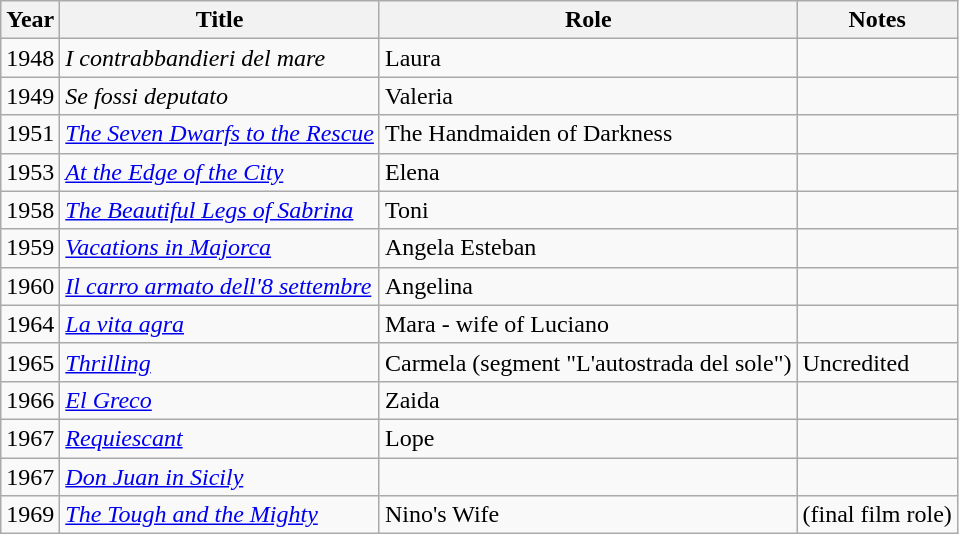<table class="wikitable">
<tr>
<th>Year</th>
<th>Title</th>
<th>Role</th>
<th>Notes</th>
</tr>
<tr>
<td>1948</td>
<td><em>I contrabbandieri del mare</em></td>
<td>Laura</td>
<td></td>
</tr>
<tr>
<td>1949</td>
<td><em>Se fossi deputato</em></td>
<td>Valeria</td>
<td></td>
</tr>
<tr>
<td>1951</td>
<td><em><a href='#'>The Seven Dwarfs to the Rescue</a></em></td>
<td>The Handmaiden of Darkness</td>
<td></td>
</tr>
<tr>
<td>1953</td>
<td><em><a href='#'>At the Edge of the City</a></em></td>
<td>Elena</td>
<td></td>
</tr>
<tr>
<td>1958</td>
<td><em><a href='#'>The Beautiful Legs of Sabrina</a></em></td>
<td>Toni</td>
<td></td>
</tr>
<tr>
<td>1959</td>
<td><em><a href='#'>Vacations in Majorca</a></em></td>
<td>Angela Esteban</td>
<td></td>
</tr>
<tr>
<td>1960</td>
<td><em><a href='#'>Il carro armato dell'8 settembre</a></em></td>
<td>Angelina</td>
<td></td>
</tr>
<tr>
<td>1964</td>
<td><em><a href='#'>La vita agra</a></em></td>
<td>Mara - wife of Luciano</td>
<td></td>
</tr>
<tr>
<td>1965</td>
<td><em><a href='#'>Thrilling</a></em></td>
<td>Carmela (segment "L'autostrada del sole")</td>
<td>Uncredited</td>
</tr>
<tr>
<td>1966</td>
<td><em><a href='#'>El Greco</a></em></td>
<td>Zaida</td>
<td></td>
</tr>
<tr>
<td>1967</td>
<td><em><a href='#'>Requiescant</a></em></td>
<td>Lope</td>
<td></td>
</tr>
<tr>
<td>1967</td>
<td><em><a href='#'>Don Juan in Sicily</a></em></td>
<td></td>
<td></td>
</tr>
<tr>
<td>1969</td>
<td><em><a href='#'>The Tough and the Mighty</a></em></td>
<td>Nino's Wife</td>
<td>(final film role)</td>
</tr>
</table>
